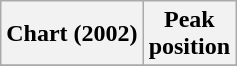<table class="wikitable plainrowheaders" style="text-align:center">
<tr>
<th>Chart (2002)</th>
<th>Peak<br>position</th>
</tr>
<tr>
</tr>
</table>
